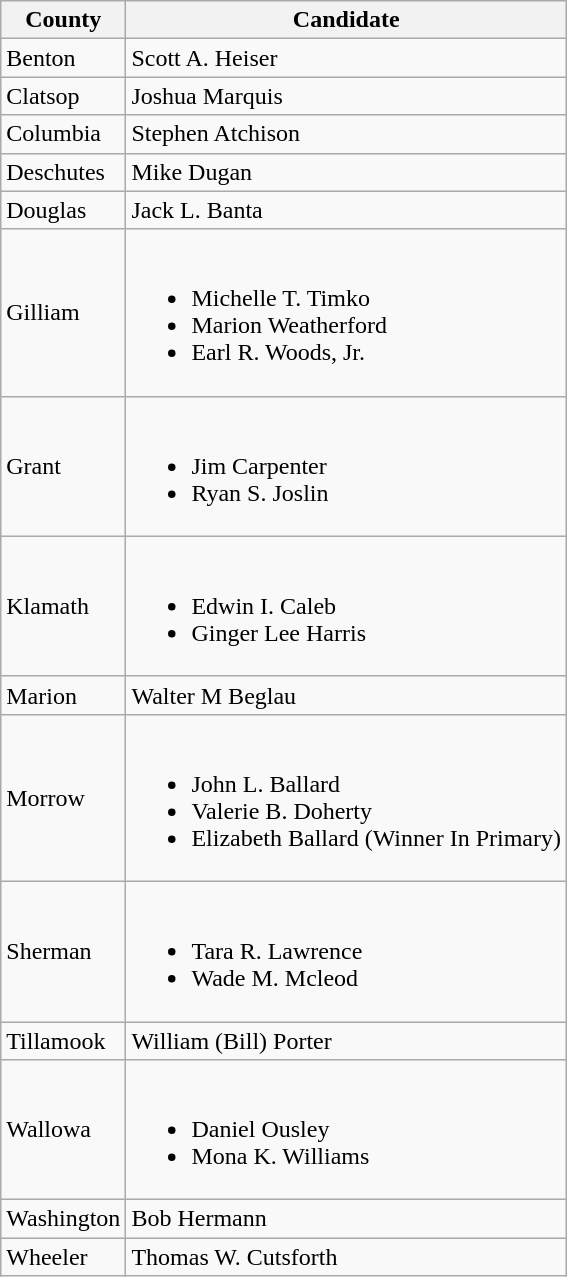<table Class=wikitable>
<tr>
<th>County</th>
<th>Candidate</th>
</tr>
<tr>
<td>Benton</td>
<td>Scott A. Heiser</td>
</tr>
<tr>
<td>Clatsop</td>
<td>Joshua Marquis</td>
</tr>
<tr>
<td>Columbia</td>
<td>Stephen Atchison</td>
</tr>
<tr>
<td>Deschutes</td>
<td>Mike Dugan</td>
</tr>
<tr>
<td>Douglas</td>
<td>Jack L. Banta</td>
</tr>
<tr>
<td>Gilliam</td>
<td><br><ul><li>Michelle T. Timko</li><li>Marion Weatherford</li><li>Earl R. Woods, Jr.</li></ul></td>
</tr>
<tr>
<td>Grant</td>
<td><br><ul><li>Jim Carpenter</li><li>Ryan S. Joslin</li></ul></td>
</tr>
<tr>
<td>Klamath</td>
<td><br><ul><li>Edwin I. Caleb</li><li>Ginger Lee Harris</li></ul></td>
</tr>
<tr>
<td>Marion</td>
<td>Walter M Beglau</td>
</tr>
<tr>
<td>Morrow</td>
<td><br><ul><li>John L. Ballard</li><li>Valerie B. Doherty</li><li>Elizabeth Ballard (Winner In Primary)</li></ul></td>
</tr>
<tr>
<td>Sherman</td>
<td><br><ul><li>Tara R. Lawrence</li><li>Wade M. Mcleod</li></ul></td>
</tr>
<tr>
<td>Tillamook</td>
<td>William (Bill) Porter</td>
</tr>
<tr>
<td>Wallowa</td>
<td><br><ul><li>Daniel Ousley</li><li>Mona K. Williams</li></ul></td>
</tr>
<tr>
<td>Washington</td>
<td>Bob Hermann</td>
</tr>
<tr>
<td>Wheeler</td>
<td>Thomas W. Cutsforth</td>
</tr>
</table>
